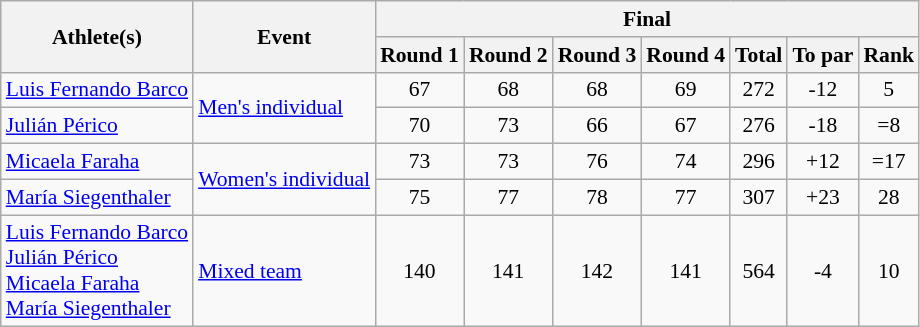<table class="wikitable" border="1" style="font-size:90%;text-align:center">
<tr>
<th rowspan=2>Athlete(s)</th>
<th rowspan=2>Event</th>
<th colspan=7>Final</th>
</tr>
<tr>
<th>Round 1</th>
<th>Round 2</th>
<th>Round 3</th>
<th>Round 4</th>
<th>Total</th>
<th>To par</th>
<th>Rank</th>
</tr>
<tr>
<td align=left><a href='#'>Luis Fernando Barco</a></td>
<td align=left rowspan=2><a href='#'>Men's individual</a></td>
<td>67</td>
<td>68</td>
<td>68</td>
<td>69</td>
<td>272</td>
<td>-12</td>
<td>5</td>
</tr>
<tr>
<td align=left><a href='#'>Julián Périco</a></td>
<td>70</td>
<td>73</td>
<td>66</td>
<td>67</td>
<td>276</td>
<td>-18</td>
<td>=8</td>
</tr>
<tr>
<td align=left><a href='#'>Micaela Faraha</a></td>
<td align=left rowspan=2><a href='#'>Women's individual</a></td>
<td>73</td>
<td>73</td>
<td>76</td>
<td>74</td>
<td>296</td>
<td>+12</td>
<td>=17</td>
</tr>
<tr>
<td align=left><a href='#'>María Siegenthaler</a></td>
<td>75</td>
<td>77</td>
<td>78</td>
<td>77</td>
<td>307</td>
<td>+23</td>
<td>28</td>
</tr>
<tr>
<td align=left><a href='#'>Luis Fernando Barco</a><br><a href='#'>Julián Périco</a><br><a href='#'>Micaela Faraha</a><br><a href='#'>María Siegenthaler</a></td>
<td align=left><a href='#'>Mixed team</a></td>
<td>140</td>
<td>141</td>
<td>142</td>
<td>141</td>
<td>564</td>
<td>-4</td>
<td>10</td>
</tr>
</table>
